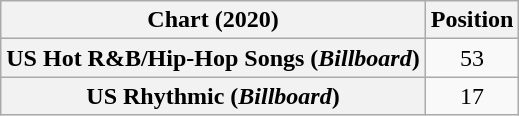<table class="wikitable sortable plainrowheaders" style="text-align:center">
<tr>
<th scope="col">Chart (2020)</th>
<th scope="col">Position</th>
</tr>
<tr>
<th scope="row">US Hot R&B/Hip-Hop Songs (<em>Billboard</em>)</th>
<td>53</td>
</tr>
<tr>
<th scope="row">US Rhythmic (<em>Billboard</em>)</th>
<td>17</td>
</tr>
</table>
